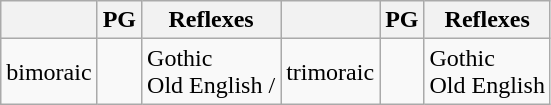<table class="wikitable">
<tr>
<th></th>
<th>PG</th>
<th>Reflexes</th>
<th></th>
<th>PG</th>
<th>Reflexes</th>
</tr>
<tr>
<td>bimoraic</td>
<td></td>
<td>Gothic <br>Old English /</td>
<td>trimoraic</td>
<td></td>
<td>Gothic <br>Old English </td>
</tr>
</table>
